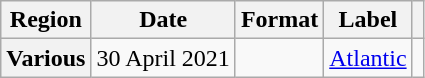<table class="wikitable plainrowheaders">
<tr>
<th scope="col">Region</th>
<th scope="col">Date</th>
<th scope="col">Format</th>
<th scope="col">Label</th>
<th scope="col"></th>
</tr>
<tr>
<th scope="row">Various</th>
<td>30 April 2021</td>
<td></td>
<td><a href='#'>Atlantic</a></td>
<td align="center"></td>
</tr>
</table>
